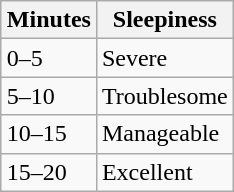<table class="wikitable" align="right" style="margin: 1em 1em">
<tr>
<th>Minutes</th>
<th>Sleepiness</th>
</tr>
<tr>
<td>0–5</td>
<td>Severe</td>
</tr>
<tr>
<td>5–10</td>
<td>Troublesome</td>
</tr>
<tr>
<td>10–15</td>
<td>Manageable</td>
</tr>
<tr>
<td>15–20</td>
<td>Excellent</td>
</tr>
</table>
